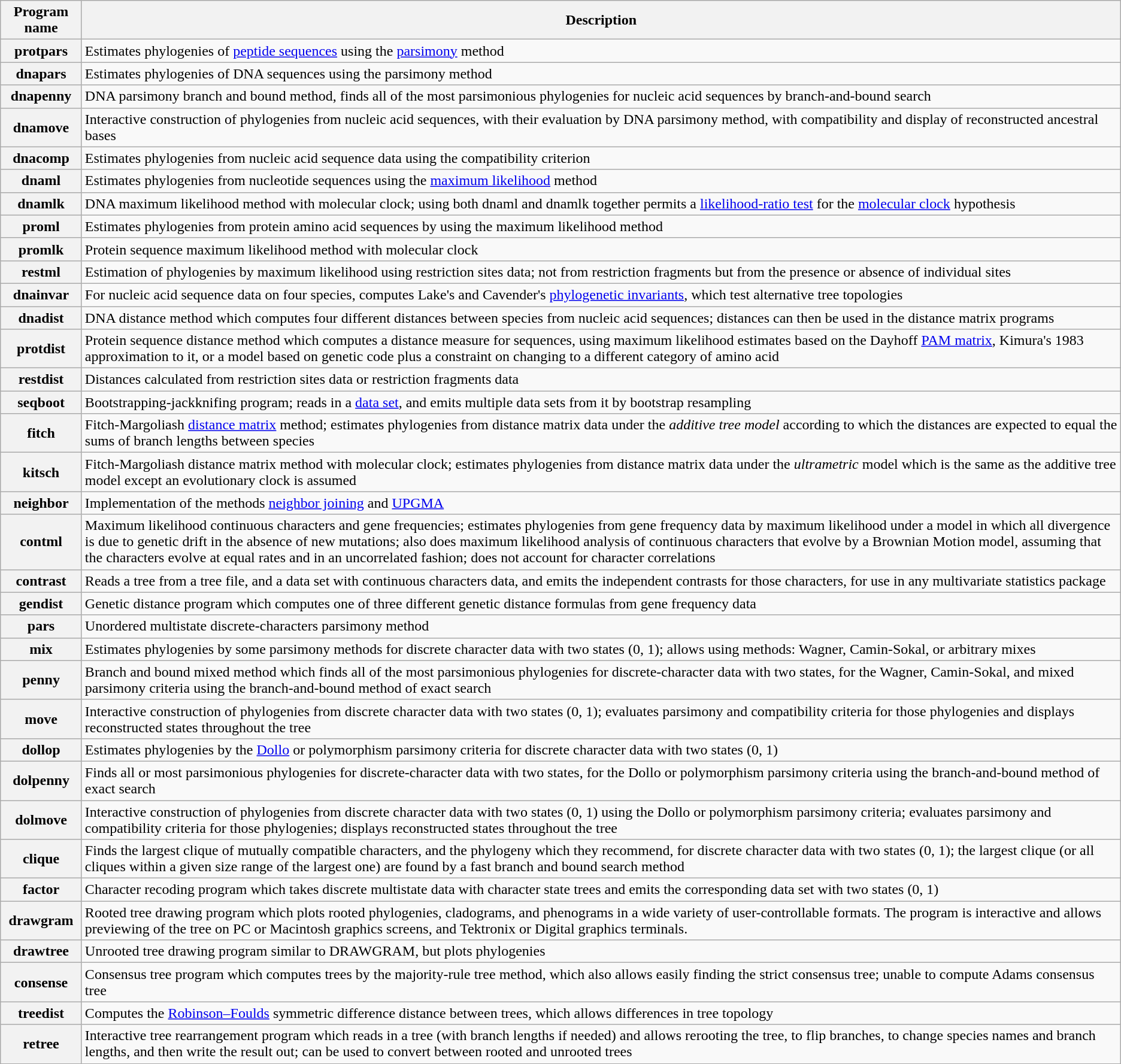<table class="wikitable">
<tr>
<th>Program name</th>
<th>Description</th>
</tr>
<tr>
<th>protpars</th>
<td>Estimates phylogenies of <a href='#'>peptide sequences</a> using the <a href='#'>parsimony</a> method</td>
</tr>
<tr>
<th>dnapars</th>
<td>Estimates phylogenies of DNA sequences using the parsimony method</td>
</tr>
<tr>
<th>dnapenny</th>
<td>DNA parsimony branch and bound method, finds all of the most parsimonious phylogenies for nucleic acid sequences by branch-and-bound search</td>
</tr>
<tr>
<th>dnamove</th>
<td>Interactive construction of phylogenies from nucleic acid sequences, with their evaluation by DNA parsimony method, with compatibility and display of reconstructed ancestral bases</td>
</tr>
<tr>
<th>dnacomp</th>
<td>Estimates phylogenies from nucleic acid sequence data using the compatibility criterion</td>
</tr>
<tr>
<th>dnaml</th>
<td>Estimates phylogenies from nucleotide sequences using the <a href='#'>maximum likelihood</a> method</td>
</tr>
<tr>
<th>dnamlk</th>
<td>DNA maximum likelihood method with molecular clock; using both dnaml and dnamlk together permits a <a href='#'>likelihood-ratio test</a> for the <a href='#'>molecular clock</a> hypothesis</td>
</tr>
<tr>
<th>proml</th>
<td>Estimates phylogenies from protein amino acid sequences by using the maximum likelihood method</td>
</tr>
<tr>
<th>promlk</th>
<td>Protein sequence maximum likelihood method with molecular clock</td>
</tr>
<tr>
<th>restml</th>
<td>Estimation of phylogenies by maximum likelihood using restriction sites data; not from restriction fragments but from the presence or absence of individual sites</td>
</tr>
<tr>
<th>dnainvar</th>
<td>For nucleic acid sequence data on four species, computes Lake's and Cavender's <a href='#'>phylogenetic invariants</a>, which test alternative tree topologies</td>
</tr>
<tr>
<th>dnadist</th>
<td>DNA distance method which computes four different distances between species from nucleic acid sequences; distances can then be used in the distance matrix programs</td>
</tr>
<tr>
<th>protdist</th>
<td>Protein sequence distance method which computes a distance measure for sequences, using maximum likelihood estimates based on the Dayhoff <a href='#'>PAM matrix</a>, Kimura's 1983 approximation to it, or a model based on genetic code plus a constraint on changing to a different category of amino acid</td>
</tr>
<tr>
<th>restdist</th>
<td>Distances calculated from restriction sites data or restriction fragments data</td>
</tr>
<tr>
<th>seqboot</th>
<td>Bootstrapping-jackknifing program; reads in a <a href='#'>data set</a>, and emits multiple data sets from it by bootstrap resampling</td>
</tr>
<tr>
<th>fitch</th>
<td>Fitch-Margoliash <a href='#'>distance matrix</a> method; estimates phylogenies from distance matrix data under the <em>additive tree model</em> according to which the distances are expected to equal the sums of branch lengths between species</td>
</tr>
<tr>
<th>kitsch</th>
<td>Fitch-Margoliash distance matrix method with molecular clock; estimates phylogenies from distance matrix data under the <em>ultrametric</em> model which is the same as the additive tree model except an evolutionary clock is assumed</td>
</tr>
<tr>
<th>neighbor</th>
<td>Implementation of the methods <a href='#'>neighbor joining</a> and <a href='#'>UPGMA</a></td>
</tr>
<tr>
<th>contml</th>
<td>Maximum likelihood continuous characters and gene frequencies; estimates phylogenies from gene frequency data by maximum likelihood under a model in which all divergence is due to genetic drift in the absence of new mutations; also does maximum likelihood analysis of continuous characters that evolve by a Brownian Motion model, assuming that the characters evolve at equal rates and in an uncorrelated fashion; does not account for character correlations</td>
</tr>
<tr>
<th>contrast</th>
<td>Reads a tree from a tree file, and a data set with continuous characters data, and emits the independent contrasts for those characters, for use in any multivariate statistics package</td>
</tr>
<tr>
<th>gendist</th>
<td>Genetic distance program which computes one of three different genetic distance formulas from gene frequency data</td>
</tr>
<tr>
<th>pars</th>
<td>Unordered multistate discrete-characters parsimony method</td>
</tr>
<tr>
<th>mix</th>
<td>Estimates phylogenies by some parsimony methods for discrete character data with two states (0, 1); allows using methods: Wagner, Camin-Sokal, or arbitrary mixes</td>
</tr>
<tr>
<th>penny</th>
<td>Branch and bound mixed method which finds all of the most parsimonious phylogenies for discrete-character data with two states, for the Wagner, Camin-Sokal, and mixed parsimony criteria using the branch-and-bound method of exact search</td>
</tr>
<tr>
<th>move</th>
<td>Interactive construction of phylogenies from discrete character data with two states (0, 1); evaluates parsimony and compatibility criteria for those phylogenies and displays reconstructed states throughout the tree</td>
</tr>
<tr>
<th>dollop</th>
<td>Estimates phylogenies by the <a href='#'>Dollo</a> or polymorphism parsimony criteria for discrete character data with two states (0, 1)</td>
</tr>
<tr>
<th>dolpenny</th>
<td>Finds all or most parsimonious phylogenies for discrete-character data with two states, for the Dollo or polymorphism parsimony criteria using the branch-and-bound method of exact search</td>
</tr>
<tr>
<th>dolmove</th>
<td>Interactive construction of phylogenies from discrete character data with two states (0, 1) using the Dollo or polymorphism parsimony criteria; evaluates parsimony and compatibility criteria for those phylogenies; displays reconstructed states throughout the tree</td>
</tr>
<tr>
<th>clique</th>
<td>Finds the largest clique of mutually compatible characters, and the phylogeny which they recommend, for discrete character data with two states (0, 1); the largest clique (or all cliques within a given size range of the largest one) are found by a fast branch and bound search method</td>
</tr>
<tr>
<th>factor</th>
<td>Character recoding program which takes discrete multistate data with character state trees and emits the corresponding data set with two states (0, 1)</td>
</tr>
<tr>
<th>drawgram</th>
<td>Rooted tree drawing program which plots rooted phylogenies, cladograms, and phenograms in a wide variety of user-controllable formats. The program is interactive and allows previewing of the tree on PC or Macintosh graphics screens, and Tektronix or Digital graphics terminals.</td>
</tr>
<tr>
<th>drawtree</th>
<td>Unrooted tree drawing program similar to DRAWGRAM, but plots phylogenies</td>
</tr>
<tr>
<th>consense</th>
<td>Consensus tree program which computes trees by the majority-rule tree method, which also allows easily finding the strict consensus tree; unable to compute Adams consensus tree</td>
</tr>
<tr>
<th>treedist</th>
<td>Computes the <a href='#'>Robinson–Foulds</a> symmetric difference distance between trees, which allows differences in tree topology</td>
</tr>
<tr>
<th>retree</th>
<td>Interactive tree rearrangement program which reads in a tree (with branch lengths if needed) and allows rerooting the tree, to flip branches, to change species names and branch lengths, and then write the result out; can be used to convert between rooted and unrooted trees</td>
</tr>
</table>
